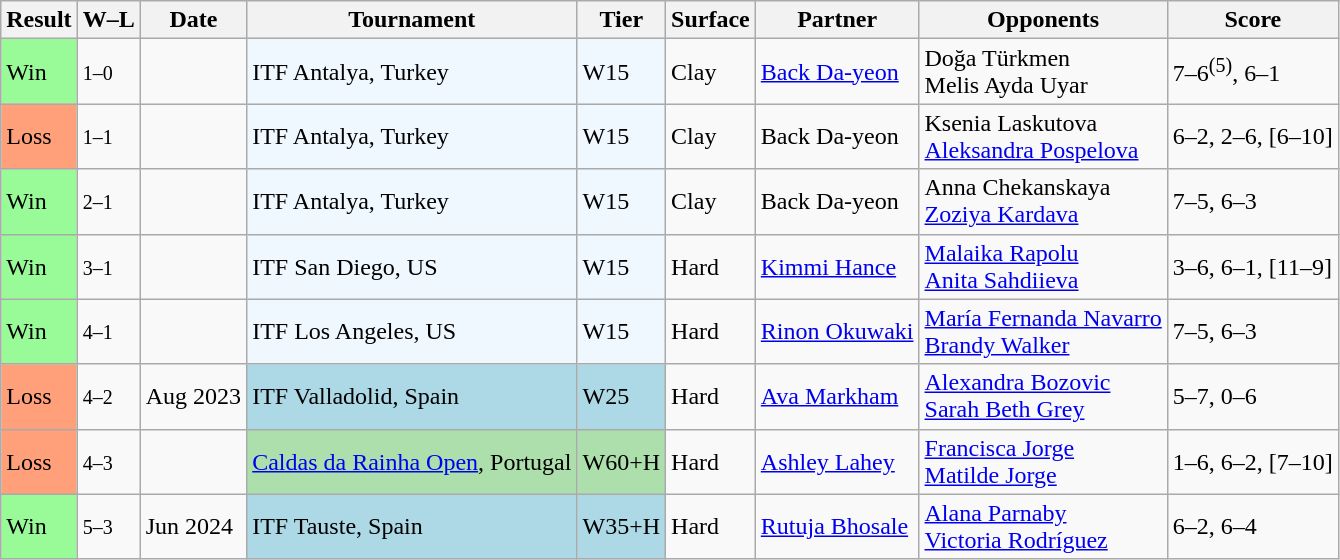<table class="sortable wikitable">
<tr>
<th>Result</th>
<th class="unsortable">W–L</th>
<th>Date</th>
<th>Tournament</th>
<th>Tier</th>
<th>Surface</th>
<th>Partner</th>
<th>Opponents</th>
<th class="unsortable">Score</th>
</tr>
<tr>
<td bgcolor=98FB98>Win</td>
<td><small>1–0</small></td>
<td></td>
<td style="background:#f0f8ff;">ITF Antalya, Turkey</td>
<td style="background:#f0f8ff;">W15</td>
<td>Clay</td>
<td> <a href='#'>Back Da-yeon</a></td>
<td> Doğa Türkmen <br>  Melis Ayda Uyar</td>
<td>7–6<sup>(5)</sup>, 6–1</td>
</tr>
<tr>
<td bgcolor=FFA07A>Loss</td>
<td><small>1–1</small></td>
<td></td>
<td style="background:#f0f8ff;">ITF Antalya, Turkey</td>
<td style="background:#f0f8ff;">W15</td>
<td>Clay</td>
<td> Back Da-yeon</td>
<td> Ksenia Laskutova <br>  <a href='#'>Aleksandra Pospelova</a></td>
<td>6–2, 2–6, [6–10]</td>
</tr>
<tr>
<td bgcolor=98FB98>Win</td>
<td><small>2–1</small></td>
<td></td>
<td style="background:#f0f8ff;">ITF Antalya, Turkey</td>
<td style="background:#f0f8ff;">W15</td>
<td>Clay</td>
<td> Back Da-yeon</td>
<td> Anna Chekanskaya <br>  <a href='#'>Zoziya Kardava</a></td>
<td>7–5, 6–3</td>
</tr>
<tr>
<td bgcolor=98FB98>Win</td>
<td><small>3–1</small></td>
<td></td>
<td style="background:#f0f8ff;">ITF San Diego, US</td>
<td style="background:#f0f8ff;">W15</td>
<td>Hard</td>
<td> <a href='#'>Kimmi Hance</a></td>
<td> <a href='#'>Malaika Rapolu</a> <br>  <a href='#'>Anita Sahdiieva</a></td>
<td>3–6, 6–1, [11–9]</td>
</tr>
<tr>
<td bgcolor=98FB98>Win</td>
<td><small>4–1</small></td>
<td></td>
<td style="background:#f0f8ff;">ITF Los Angeles, US</td>
<td style="background:#f0f8ff;">W15</td>
<td>Hard</td>
<td> <a href='#'>Rinon Okuwaki</a></td>
<td> <a href='#'>María Fernanda Navarro</a> <br>  <a href='#'>Brandy Walker</a></td>
<td>7–5, 6–3</td>
</tr>
<tr>
<td bgcolor=ffa07a>Loss</td>
<td><small>4–2</small></td>
<td>Aug 2023</td>
<td style="background:lightblue;">ITF Valladolid, Spain</td>
<td style="background:lightblue;">W25</td>
<td>Hard</td>
<td> <a href='#'>Ava Markham</a></td>
<td> <a href='#'>Alexandra Bozovic</a> <br>  <a href='#'>Sarah Beth Grey</a></td>
<td>5–7, 0–6</td>
</tr>
<tr>
<td bgcolor=ffa07a>Loss</td>
<td><small>4–3</small></td>
<td></td>
<td style="background:#addfad;"><a href='#'>Caldas da Rainha Open</a>, Portugal</td>
<td style="background:#addfad;">W60+H</td>
<td>Hard</td>
<td> <a href='#'>Ashley Lahey</a></td>
<td> <a href='#'>Francisca Jorge</a> <br>  <a href='#'>Matilde Jorge</a></td>
<td>1–6, 6–2, [7–10]</td>
</tr>
<tr>
<td bgcolor=98FB98>Win</td>
<td><small>5–3</small></td>
<td>Jun 2024</td>
<td style="background:lightblue;">ITF Tauste, Spain</td>
<td style="background:lightblue;">W35+H</td>
<td>Hard</td>
<td> <a href='#'>Rutuja Bhosale</a></td>
<td> <a href='#'>Alana Parnaby</a> <br>  <a href='#'>Victoria Rodríguez</a></td>
<td>6–2, 6–4</td>
</tr>
</table>
